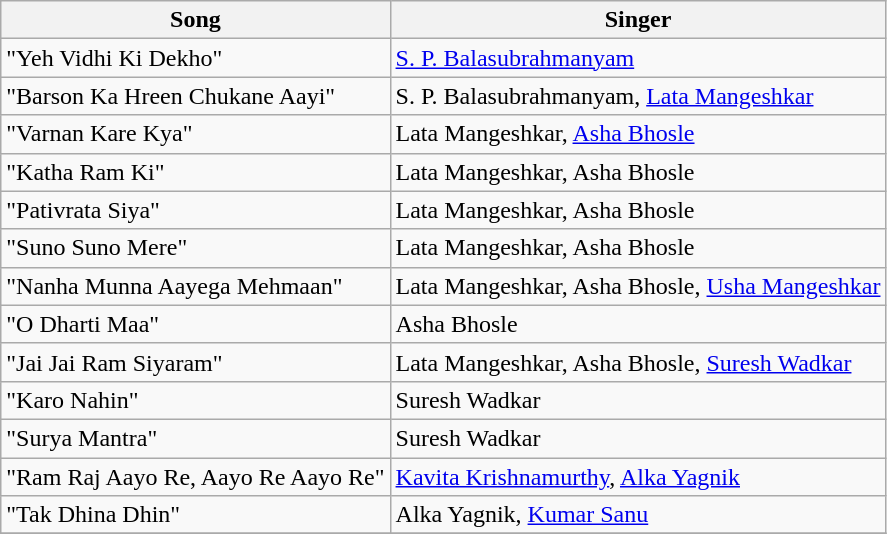<table class="wikitable">
<tr>
<th>Song</th>
<th>Singer</th>
</tr>
<tr>
<td>"Yeh Vidhi Ki Dekho"</td>
<td><a href='#'>S. P. Balasubrahmanyam</a></td>
</tr>
<tr>
<td>"Barson Ka Hreen Chukane Aayi"</td>
<td>S. P. Balasubrahmanyam, <a href='#'>Lata Mangeshkar</a></td>
</tr>
<tr>
<td>"Varnan Kare Kya"</td>
<td>Lata Mangeshkar, <a href='#'>Asha Bhosle</a></td>
</tr>
<tr>
<td>"Katha Ram Ki"</td>
<td>Lata Mangeshkar, Asha Bhosle</td>
</tr>
<tr>
<td>"Pativrata Siya"</td>
<td>Lata Mangeshkar, Asha Bhosle</td>
</tr>
<tr>
<td>"Suno Suno Mere"</td>
<td>Lata Mangeshkar, Asha Bhosle</td>
</tr>
<tr>
<td>"Nanha Munna Aayega Mehmaan"</td>
<td>Lata Mangeshkar, Asha Bhosle, <a href='#'>Usha Mangeshkar</a></td>
</tr>
<tr>
<td>"O Dharti Maa"</td>
<td>Asha Bhosle</td>
</tr>
<tr>
<td>"Jai Jai Ram Siyaram"</td>
<td>Lata Mangeshkar, Asha Bhosle, <a href='#'>Suresh Wadkar</a></td>
</tr>
<tr>
<td>"Karo Nahin"</td>
<td>Suresh Wadkar</td>
</tr>
<tr>
<td>"Surya Mantra"</td>
<td>Suresh Wadkar</td>
</tr>
<tr>
<td>"Ram Raj Aayo Re, Aayo Re Aayo Re"</td>
<td><a href='#'>Kavita Krishnamurthy</a>, <a href='#'>Alka Yagnik</a></td>
</tr>
<tr>
<td>"Tak Dhina Dhin"</td>
<td>Alka Yagnik, <a href='#'>Kumar Sanu</a></td>
</tr>
<tr>
</tr>
</table>
